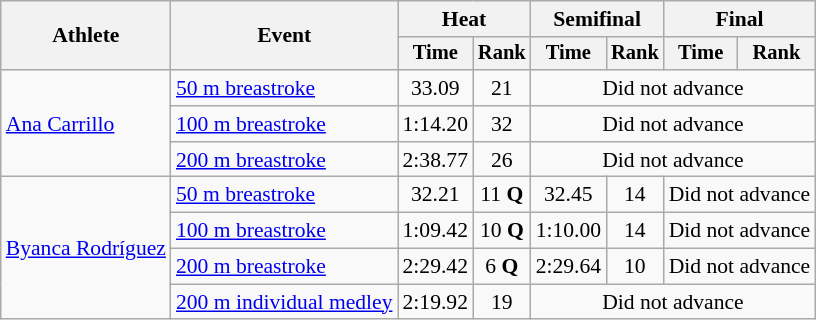<table class=wikitable style="font-size:90%">
<tr>
<th rowspan="2">Athlete</th>
<th rowspan="2">Event</th>
<th colspan="2">Heat</th>
<th colspan="2">Semifinal</th>
<th colspan="2">Final</th>
</tr>
<tr style="font-size:95%">
<th>Time</th>
<th>Rank</th>
<th>Time</th>
<th>Rank</th>
<th>Time</th>
<th>Rank</th>
</tr>
<tr align=center>
<td align=left rowspan = 3><a href='#'>Ana Carrillo</a></td>
<td align=left><a href='#'>50 m breastroke</a></td>
<td>33.09</td>
<td>21</td>
<td colspan = 4>Did not advance</td>
</tr>
<tr align=center>
<td align=left><a href='#'>100 m breastroke</a></td>
<td>1:14.20</td>
<td>32</td>
<td colspan = 4>Did not advance</td>
</tr>
<tr align=center>
<td align=left><a href='#'>200 m breastroke</a></td>
<td>2:38.77</td>
<td>26</td>
<td colspan = 4>Did not advance</td>
</tr>
<tr align=center>
<td align=left rowspan = 4><a href='#'>Byanca Rodríguez</a></td>
<td align=left><a href='#'>50 m breastroke</a></td>
<td>32.21</td>
<td>11 <strong>Q</strong></td>
<td>32.45</td>
<td>14</td>
<td colspan = 2>Did not advance</td>
</tr>
<tr align=center>
<td align=left><a href='#'>100 m breastroke</a></td>
<td>1:09.42</td>
<td>10 <strong>Q</strong></td>
<td>1:10.00</td>
<td>14</td>
<td colspan=2>Did not advance</td>
</tr>
<tr align=center>
<td align=left><a href='#'>200 m breastroke</a></td>
<td>2:29.42</td>
<td>6 <strong>Q</strong></td>
<td>2:29.64</td>
<td>10</td>
<td colspan = 2>Did not advance</td>
</tr>
<tr align=center>
<td align=left><a href='#'>200 m individual medley</a></td>
<td>2:19.92</td>
<td>19</td>
<td colspan=4>Did not advance</td>
</tr>
</table>
